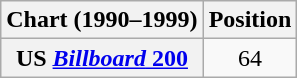<table class="wikitable plainrowheaders" style="text-align:center;">
<tr>
<th scope="col">Chart (1990–1999)</th>
<th scope="col">Position</th>
</tr>
<tr>
<th scope="row">US <a href='#'><em>Billboard</em> 200</a></th>
<td style="text-align:center;">64</td>
</tr>
</table>
